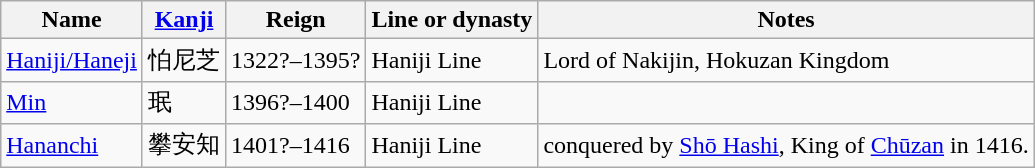<table class="wikitable">
<tr>
<th>Name</th>
<th><a href='#'>Kanji</a></th>
<th>Reign</th>
<th>Line or dynasty</th>
<th>Notes</th>
</tr>
<tr>
<td><a href='#'>Haniji/Haneji</a></td>
<td>怕尼芝</td>
<td>1322?–1395?</td>
<td>Haniji Line</td>
<td>Lord of Nakijin, Hokuzan Kingdom</td>
</tr>
<tr>
<td><a href='#'>Min</a></td>
<td>珉</td>
<td>1396?–1400</td>
<td>Haniji Line</td>
<td></td>
</tr>
<tr>
<td><a href='#'>Hananchi</a></td>
<td>攀安知</td>
<td>1401?–1416</td>
<td>Haniji Line</td>
<td>conquered by <a href='#'>Shō Hashi</a>, King of <a href='#'>Chūzan</a> in 1416.</td>
</tr>
</table>
